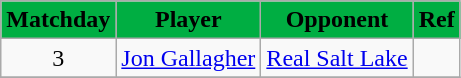<table class=wikitable>
<tr>
<th style="background-color:#00AE42; color:#000000">Matchday</th>
<th style="background-color:#00AE42; color:#000000">Player</th>
<th style="background-color:#00AE42; color:#000000">Opponent</th>
<th style="background-color:#00AE42; color:#000000">Ref</th>
</tr>
<tr>
<td align=center>3</td>
<td> <a href='#'>Jon Gallagher</a></td>
<td><a href='#'>Real Salt Lake</a></td>
<td style="text-align: center;"></td>
</tr>
<tr>
</tr>
</table>
